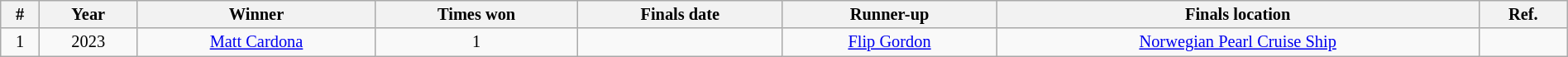<table class="sortable wikitable succession-box" style="font-size:85%; text-align:center;" width="100%">
<tr>
<th>#</th>
<th>Year</th>
<th>Winner</th>
<th>Times won</th>
<th>Finals date</th>
<th>Runner-up</th>
<th>Finals location</th>
<th>Ref.</th>
</tr>
<tr>
<td>1</td>
<td>2023</td>
<td><a href='#'>Matt Cardona</a></td>
<td>1</td>
<td></td>
<td><a href='#'>Flip Gordon</a></td>
<td rowspan="2"><a href='#'>Norwegian Pearl Cruise Ship</a></td>
<td></td>
</tr>
</table>
